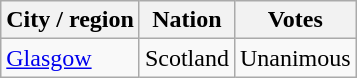<table class="wikitable">
<tr>
<th>City / region</th>
<th>Nation</th>
<th>Votes</th>
</tr>
<tr>
<td><a href='#'>Glasgow</a></td>
<td> Scotland</td>
<td align="center">Unanimous</td>
</tr>
</table>
